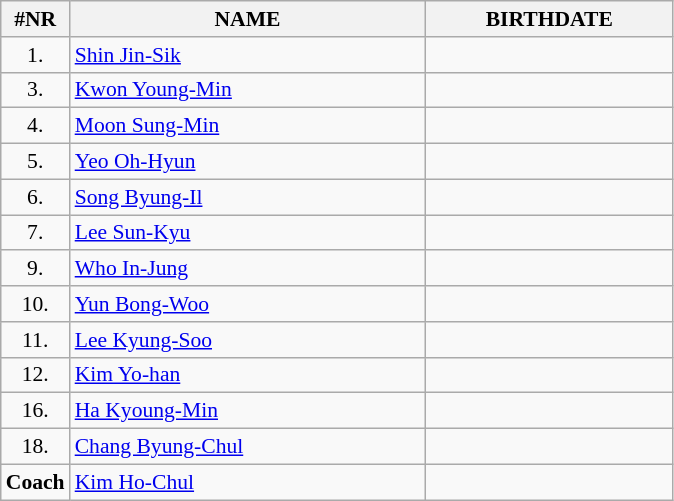<table class="wikitable" style="border-collapse: collapse; font-size: 90%;">
<tr>
<th>#NR</th>
<th align="left" style="width: 16em">NAME</th>
<th align="center" style="width: 11em">BIRTHDATE</th>
</tr>
<tr>
<td align="center">1.</td>
<td><a href='#'>Shin Jin-Sik</a></td>
<td align="center"></td>
</tr>
<tr>
<td align="center">3.</td>
<td><a href='#'>Kwon Young-Min</a></td>
<td align="center"></td>
</tr>
<tr>
<td align="center">4.</td>
<td><a href='#'>Moon Sung-Min</a></td>
<td align="center"></td>
</tr>
<tr>
<td align="center">5.</td>
<td><a href='#'>Yeo Oh-Hyun</a></td>
<td align="center"></td>
</tr>
<tr>
<td align="center">6.</td>
<td><a href='#'>Song Byung-Il</a></td>
<td align="center"></td>
</tr>
<tr>
<td align="center">7.</td>
<td><a href='#'>Lee Sun-Kyu</a></td>
<td align="center"></td>
</tr>
<tr>
<td align="center">9.</td>
<td><a href='#'>Who In-Jung</a></td>
<td align="center"></td>
</tr>
<tr>
<td align="center">10.</td>
<td><a href='#'>Yun Bong-Woo</a></td>
<td align="center"></td>
</tr>
<tr>
<td align="center">11.</td>
<td><a href='#'>Lee Kyung-Soo</a></td>
<td align="center"></td>
</tr>
<tr>
<td align="center">12.</td>
<td><a href='#'>Kim Yo-han</a></td>
<td align="center"></td>
</tr>
<tr>
<td align="center">16.</td>
<td><a href='#'>Ha Kyoung-Min</a></td>
<td align="center"></td>
</tr>
<tr>
<td align="center">18.</td>
<td><a href='#'>Chang Byung-Chul</a></td>
<td align="center"></td>
</tr>
<tr>
<td align="center"><strong>Coach</strong></td>
<td><a href='#'>Kim Ho-Chul</a></td>
<td align="center"></td>
</tr>
</table>
